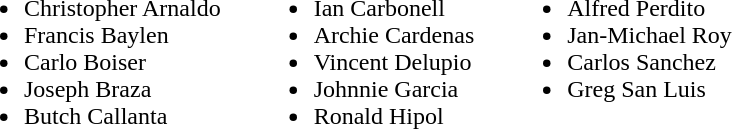<table border="0" cellpadding="10">
<tr valign="top">
<td><br><ul><li>Christopher Arnaldo</li><li>Francis Baylen</li><li>Carlo Boiser</li><li>Joseph Braza</li><li>Butch Callanta</li></ul></td>
<td><br><ul><li>Ian Carbonell</li><li>Archie Cardenas</li><li>Vincent Delupio</li><li>Johnnie Garcia</li><li>Ronald Hipol</li></ul></td>
<td><br><ul><li>Alfred Perdito</li><li>Jan-Michael Roy</li><li>Carlos Sanchez</li><li>Greg San Luis</li></ul></td>
</tr>
</table>
